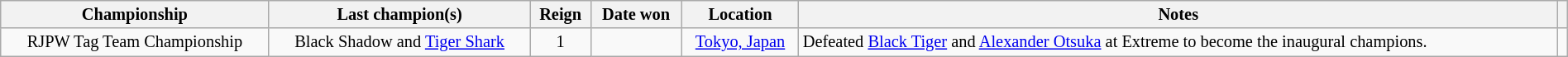<table class="wikitable" width=100% style="text-align:center; font-size:85%;">
<tr>
<th>Championship</th>
<th>Last champion(s)</th>
<th>Reign</th>
<th>Date won</th>
<th>Location</th>
<th>Notes</th>
<th></th>
</tr>
<tr>
<td>RJPW Tag Team Championship</td>
<td>Black Shadow and <a href='#'>Tiger Shark</a></td>
<td>1</td>
<td></td>
<td><a href='#'>Tokyo, Japan</a></td>
<td align=left>Defeated <a href='#'>Black Tiger</a> and <a href='#'>Alexander Otsuka</a> at Extreme to become the inaugural champions.</td>
<td></td>
</tr>
</table>
